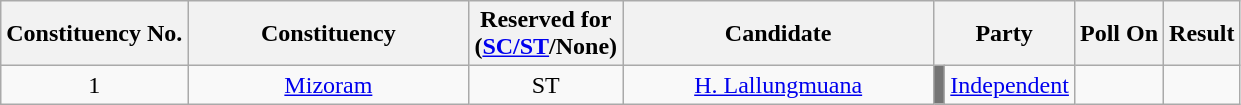<table class="wikitable sortable" style="text-align:center">
<tr>
<th>Constituency No.</th>
<th style="width:180px;">Constituency</th>
<th>Reserved for<br>(<a href='#'>SC/ST</a>/None)</th>
<th style="width:200px;">Candidate</th>
<th colspan="2">Party</th>
<th>Poll On</th>
<th>Result</th>
</tr>
<tr>
<td style="text-align:center;">1</td>
<td><a href='#'>Mizoram</a></td>
<td>ST</td>
<td><a href='#'>H. Lallungmuana</a></td>
<td bgcolor=#757575></td>
<td><a href='#'>Independent</a></td>
<td></td>
<td></td>
</tr>
</table>
